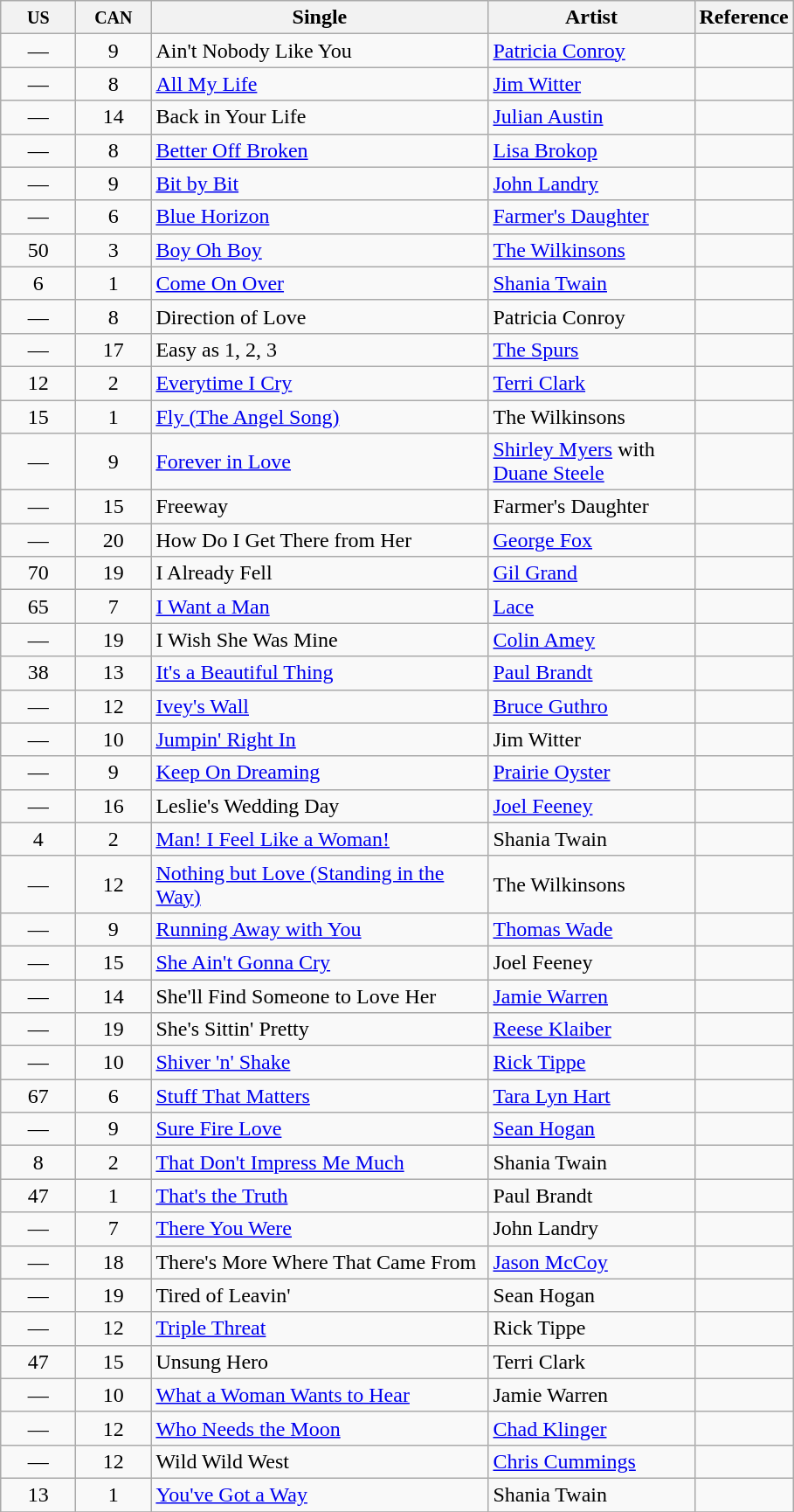<table class="sortable wikitable">
<tr>
<th width="50"><small>US</small></th>
<th width="50"><small>CAN</small></th>
<th width="250">Single</th>
<th width="150">Artist</th>
<th>Reference</th>
</tr>
<tr>
<td align="center">—</td>
<td align="center">9</td>
<td>Ain't Nobody Like You</td>
<td><a href='#'>Patricia Conroy</a></td>
<td></td>
</tr>
<tr>
<td align="center">—</td>
<td align="center">8</td>
<td><a href='#'>All My Life</a></td>
<td><a href='#'>Jim Witter</a></td>
<td></td>
</tr>
<tr>
<td align="center">—</td>
<td align="center">14</td>
<td>Back in Your Life</td>
<td><a href='#'>Julian Austin</a></td>
<td></td>
</tr>
<tr>
<td align="center">—</td>
<td align="center">8</td>
<td><a href='#'>Better Off Broken</a></td>
<td><a href='#'>Lisa Brokop</a></td>
<td></td>
</tr>
<tr>
<td align="center">—</td>
<td align="center">9</td>
<td><a href='#'>Bit by Bit</a></td>
<td><a href='#'>John Landry</a></td>
<td></td>
</tr>
<tr>
<td align="center">—</td>
<td align="center">6</td>
<td><a href='#'>Blue Horizon</a></td>
<td><a href='#'>Farmer's Daughter</a></td>
<td></td>
</tr>
<tr>
<td align="center">50</td>
<td align="center">3</td>
<td><a href='#'>Boy Oh Boy</a></td>
<td><a href='#'>The Wilkinsons</a></td>
<td></td>
</tr>
<tr>
<td align="center">6</td>
<td align="center">1</td>
<td><a href='#'>Come On Over</a></td>
<td><a href='#'>Shania Twain</a></td>
<td></td>
</tr>
<tr>
<td align="center">—</td>
<td align="center">8</td>
<td>Direction of Love</td>
<td>Patricia Conroy</td>
<td></td>
</tr>
<tr>
<td align="center">—</td>
<td align="center">17</td>
<td>Easy as 1, 2, 3</td>
<td><a href='#'>The Spurs</a></td>
<td></td>
</tr>
<tr>
<td align="center">12</td>
<td align="center">2</td>
<td><a href='#'>Everytime I Cry</a></td>
<td><a href='#'>Terri Clark</a></td>
<td></td>
</tr>
<tr>
<td align="center">15</td>
<td align="center">1</td>
<td><a href='#'>Fly (The Angel Song)</a></td>
<td>The Wilkinsons</td>
<td></td>
</tr>
<tr>
<td align="center">—</td>
<td align="center">9</td>
<td><a href='#'>Forever in Love</a></td>
<td><a href='#'>Shirley Myers</a> with <a href='#'>Duane Steele</a></td>
<td></td>
</tr>
<tr>
<td align="center">—</td>
<td align="center">15</td>
<td>Freeway</td>
<td>Farmer's Daughter</td>
<td></td>
</tr>
<tr>
<td align="center">—</td>
<td align="center">20</td>
<td>How Do I Get There from Her</td>
<td><a href='#'>George Fox</a></td>
<td></td>
</tr>
<tr>
<td align="center">70</td>
<td align="center">19</td>
<td>I Already Fell</td>
<td><a href='#'>Gil Grand</a></td>
<td></td>
</tr>
<tr>
<td align="center">65</td>
<td align="center">7</td>
<td><a href='#'>I Want a Man</a></td>
<td><a href='#'>Lace</a></td>
<td></td>
</tr>
<tr>
<td align="center">—</td>
<td align="center">19</td>
<td>I Wish She Was Mine</td>
<td><a href='#'>Colin Amey</a></td>
<td></td>
</tr>
<tr>
<td align="center">38</td>
<td align="center">13</td>
<td><a href='#'>It's a Beautiful Thing</a></td>
<td><a href='#'>Paul Brandt</a></td>
<td></td>
</tr>
<tr>
<td align="center">—</td>
<td align="center">12</td>
<td><a href='#'>Ivey's Wall</a></td>
<td><a href='#'>Bruce Guthro</a></td>
<td></td>
</tr>
<tr>
<td align="center">—</td>
<td align="center">10</td>
<td><a href='#'>Jumpin' Right In</a></td>
<td>Jim Witter</td>
<td></td>
</tr>
<tr>
<td align="center">—</td>
<td align="center">9</td>
<td><a href='#'>Keep On Dreaming</a></td>
<td><a href='#'>Prairie Oyster</a></td>
<td></td>
</tr>
<tr>
<td align="center">—</td>
<td align="center">16</td>
<td>Leslie's Wedding Day</td>
<td><a href='#'>Joel Feeney</a></td>
<td></td>
</tr>
<tr>
<td align="center">4</td>
<td align="center">2</td>
<td><a href='#'>Man! I Feel Like a Woman!</a></td>
<td>Shania Twain</td>
<td></td>
</tr>
<tr>
<td align="center">—</td>
<td align="center">12</td>
<td><a href='#'>Nothing but Love (Standing in the Way)</a></td>
<td>The Wilkinsons</td>
<td></td>
</tr>
<tr>
<td align="center">—</td>
<td align="center">9</td>
<td><a href='#'>Running Away with You</a></td>
<td><a href='#'>Thomas Wade</a></td>
<td></td>
</tr>
<tr>
<td align="center">—</td>
<td align="center">15</td>
<td><a href='#'>She Ain't Gonna Cry</a></td>
<td>Joel Feeney</td>
<td></td>
</tr>
<tr>
<td align="center">—</td>
<td align="center">14</td>
<td>She'll Find Someone to Love Her</td>
<td><a href='#'>Jamie Warren</a></td>
<td></td>
</tr>
<tr>
<td align="center">—</td>
<td align="center">19</td>
<td>She's Sittin' Pretty</td>
<td><a href='#'>Reese Klaiber</a></td>
<td></td>
</tr>
<tr>
<td align="center">—</td>
<td align="center">10</td>
<td><a href='#'>Shiver 'n' Shake</a></td>
<td><a href='#'>Rick Tippe</a></td>
<td></td>
</tr>
<tr>
<td align="center">67</td>
<td align="center">6</td>
<td><a href='#'>Stuff That Matters</a></td>
<td><a href='#'>Tara Lyn Hart</a></td>
<td></td>
</tr>
<tr>
<td align="center">—</td>
<td align="center">9</td>
<td><a href='#'>Sure Fire Love</a></td>
<td><a href='#'>Sean Hogan</a></td>
<td></td>
</tr>
<tr>
<td align="center">8</td>
<td align="center">2</td>
<td><a href='#'>That Don't Impress Me Much</a></td>
<td>Shania Twain</td>
<td></td>
</tr>
<tr>
<td align="center">47</td>
<td align="center">1</td>
<td><a href='#'>That's the Truth</a></td>
<td>Paul Brandt</td>
<td></td>
</tr>
<tr>
<td align="center">—</td>
<td align="center">7</td>
<td><a href='#'>There You Were</a></td>
<td>John Landry</td>
<td></td>
</tr>
<tr>
<td align="center">—</td>
<td align="center">18</td>
<td>There's More Where That Came From</td>
<td><a href='#'>Jason McCoy</a></td>
<td></td>
</tr>
<tr>
<td align="center">—</td>
<td align="center">19</td>
<td>Tired of Leavin'</td>
<td>Sean Hogan</td>
<td></td>
</tr>
<tr>
<td align="center">—</td>
<td align="center">12</td>
<td><a href='#'>Triple Threat</a></td>
<td>Rick Tippe</td>
<td></td>
</tr>
<tr>
<td align="center">47</td>
<td align="center">15</td>
<td>Unsung Hero</td>
<td>Terri Clark</td>
<td></td>
</tr>
<tr>
<td align="center">—</td>
<td align="center">10</td>
<td><a href='#'>What a Woman Wants to Hear</a></td>
<td>Jamie Warren</td>
<td></td>
</tr>
<tr>
<td align="center">—</td>
<td align="center">12</td>
<td><a href='#'>Who Needs the Moon</a></td>
<td><a href='#'>Chad Klinger</a></td>
<td></td>
</tr>
<tr>
<td align="center">—</td>
<td align="center">12</td>
<td>Wild Wild West</td>
<td><a href='#'>Chris Cummings</a></td>
<td></td>
</tr>
<tr>
<td align="center">13</td>
<td align="center">1</td>
<td><a href='#'>You've Got a Way</a></td>
<td>Shania Twain</td>
<td></td>
</tr>
<tr>
</tr>
</table>
